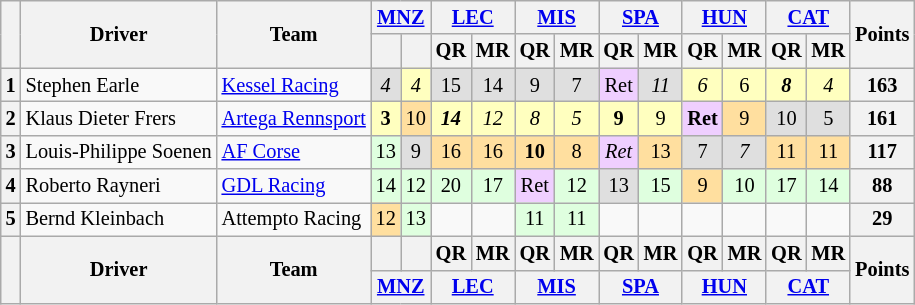<table class="wikitable" style="font-size: 85%; text-align:center;">
<tr>
<th rowspan=2></th>
<th rowspan=2>Driver</th>
<th rowspan=2>Team</th>
<th colspan=2><a href='#'>MNZ</a><br></th>
<th colspan=2><a href='#'>LEC</a><br></th>
<th colspan=2><a href='#'>MIS</a><br></th>
<th colspan=2><a href='#'>SPA</a><br></th>
<th colspan=2><a href='#'>HUN</a><br></th>
<th colspan=2><a href='#'>CAT</a><br></th>
<th rowspan=2>Points</th>
</tr>
<tr>
<th></th>
<th></th>
<th>QR</th>
<th>MR</th>
<th>QR</th>
<th>MR</th>
<th>QR</th>
<th>MR</th>
<th>QR</th>
<th>MR</th>
<th>QR</th>
<th>MR</th>
</tr>
<tr>
<th>1</th>
<td align=left> Stephen Earle</td>
<td align=left> <a href='#'>Kessel Racing</a></td>
<td style="background:#DFDFDF;"><em>4</em></td>
<td style="background:#FFFFBF;"><em>4</em></td>
<td style="background:#DFDFDF;">15</td>
<td style="background:#DFDFDF;">14</td>
<td style="background:#DFDFDF;">9</td>
<td style="background:#DFDFDF;">7</td>
<td style="background:#EFCFFF;">Ret</td>
<td style="background:#DFDFDF;"><em>11</em></td>
<td style="background:#FFFFBF;"><em>6</em></td>
<td style="background:#FFFFBF;">6</td>
<td style="background:#FFFFBF;"><strong><em>8</em></strong></td>
<td style="background:#FFFFBF;"><em>4</em></td>
<th>163</th>
</tr>
<tr>
<th>2</th>
<td align=left> Klaus Dieter Frers</td>
<td align=left> <a href='#'>Artega Rennsport</a></td>
<td style="background:#FFFFBF;"><strong>3</strong></td>
<td style="background:#FFDF9F;">10</td>
<td style="background:#FFFFBF;"><strong><em>14</em></strong></td>
<td style="background:#FFFFBF;"><em>12</em></td>
<td style="background:#FFFFBF;"><em>8</em></td>
<td style="background:#FFFFBF;"><em>5</em></td>
<td style="background:#FFFFBF;"><strong>9</strong></td>
<td style="background:#FFFFBF;">9</td>
<td style="background:#EFCFFF;"><strong>Ret</strong></td>
<td style="background:#FFDF9F;">9</td>
<td style="background:#DFDFDF;">10</td>
<td style="background:#DFDFDF;">5</td>
<th>161</th>
</tr>
<tr>
<th>3</th>
<td align=left> Louis-Philippe Soenen</td>
<td align=left> <a href='#'>AF Corse</a></td>
<td style="background:#DFFFDF;">13</td>
<td style="background:#DFDFDF;">9</td>
<td style="background:#FFDF9F;">16</td>
<td style="background:#FFDF9F;">16</td>
<td style="background:#FFDF9F;"><strong>10</strong></td>
<td style="background:#FFDF9F;">8</td>
<td style="background:#EFCFFF;"><em>Ret</em></td>
<td style="background:#FFDF9F;">13</td>
<td style="background:#DFDFDF;">7</td>
<td style="background:#DFDFDF;"><em>7</em></td>
<td style="background:#FFDF9F;">11</td>
<td style="background:#FFDF9F;">11</td>
<th>117</th>
</tr>
<tr>
<th>4</th>
<td align=left> Roberto Rayneri</td>
<td align=left> <a href='#'>GDL Racing</a></td>
<td style="background:#DFFFDF;">14</td>
<td style="background:#DFFFDF;">12</td>
<td style="background:#DFFFDF;">20</td>
<td style="background:#DFFFDF;">17</td>
<td style="background:#EFCFFF;">Ret</td>
<td style="background:#DFFFDF;">12</td>
<td style="background:#DFDFDF;">13</td>
<td style="background:#DFFFDF;">15</td>
<td style="background:#FFDF9F;">9</td>
<td style="background:#DFFFDF;">10</td>
<td style="background:#DFFFDF;">17</td>
<td style="background:#DFFFDF;">14</td>
<th>88</th>
</tr>
<tr>
<th>5</th>
<td align=left> Bernd Kleinbach</td>
<td align=left> Attempto Racing</td>
<td style="background:#FFDF9F;">12</td>
<td style="background:#DFFFDF;">13</td>
<td></td>
<td></td>
<td style="background:#DFFFDF;">11</td>
<td style="background:#DFFFDF;">11</td>
<td></td>
<td></td>
<td></td>
<td></td>
<td></td>
<td></td>
<th>29</th>
</tr>
<tr valign="top">
<th valign=middle rowspan=2></th>
<th valign=middle rowspan=2>Driver</th>
<th valign=middle rowspan=2>Team</th>
<th></th>
<th></th>
<th>QR</th>
<th>MR</th>
<th>QR</th>
<th>MR</th>
<th>QR</th>
<th>MR</th>
<th>QR</th>
<th>MR</th>
<th>QR</th>
<th>MR</th>
<th valign=middle rowspan=2>Points</th>
</tr>
<tr>
<th colspan=2><a href='#'>MNZ</a><br></th>
<th colspan=2><a href='#'>LEC</a><br></th>
<th colspan=2><a href='#'>MIS</a><br></th>
<th colspan=2><a href='#'>SPA</a><br></th>
<th colspan=2><a href='#'>HUN</a><br></th>
<th colspan=2><a href='#'>CAT</a><br></th>
</tr>
</table>
